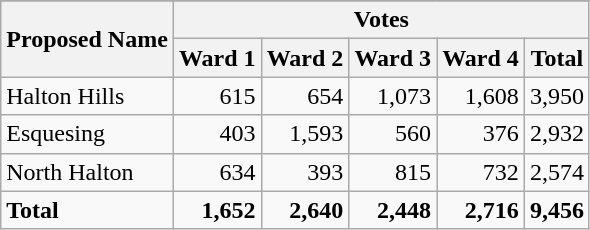<table class = "wikitable" style="text-align:right;">
<tr>
</tr>
<tr>
<th rowspan="2">Proposed Name</th>
<th colspan="5">Votes</th>
</tr>
<tr>
<th>Ward 1</th>
<th>Ward 2</th>
<th>Ward 3</th>
<th>Ward 4</th>
<th>Total</th>
</tr>
<tr>
<td style="text-align:left;">Halton Hills</td>
<td>615</td>
<td>654</td>
<td>1,073</td>
<td>1,608</td>
<td>3,950</td>
</tr>
<tr>
<td style="text-align:left;">Esquesing</td>
<td>403</td>
<td>1,593</td>
<td>560</td>
<td>376</td>
<td>2,932</td>
</tr>
<tr>
<td style="text-align:left;">North Halton</td>
<td>634</td>
<td>393</td>
<td>815</td>
<td>732</td>
<td>2,574</td>
</tr>
<tr>
<td style="text-align:left;"><strong>Total</strong></td>
<td><strong>1,652</strong></td>
<td><strong>2,640</strong></td>
<td><strong>2,448</strong></td>
<td><strong>2,716</strong></td>
<td><strong>9,456</strong></td>
</tr>
</table>
